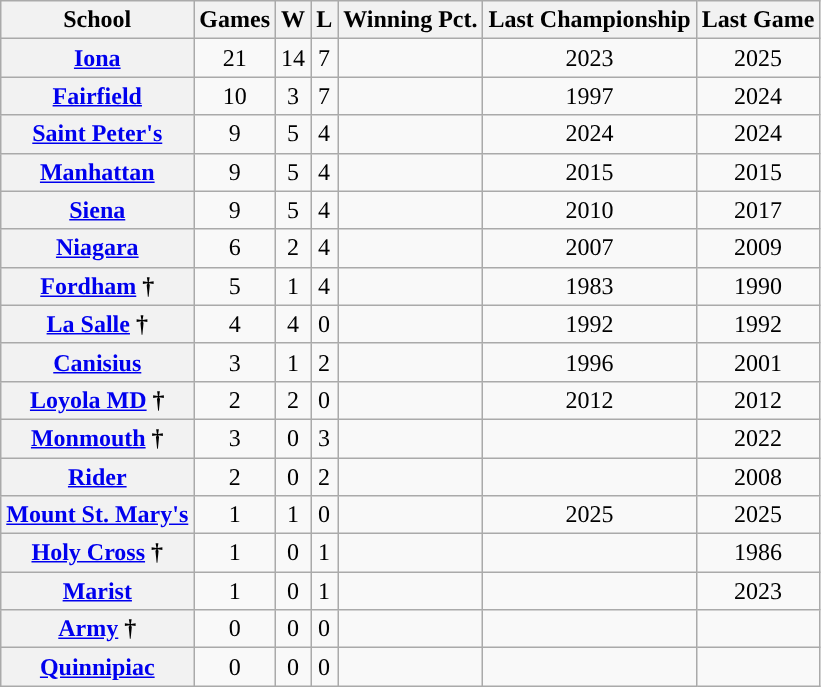<table class="wikitable sortable" style="text-align:center">
<tr>
<th width=px>School</th>
<th width=px>Games</th>
<th width=px>W</th>
<th width=px>L</th>
<th width=px>Winning Pct.</th>
<th width=px>Last Championship</th>
<th width=px>Last Game</th>
</tr>
<tr>
<th><a href='#'>Iona</a></th>
<td>21</td>
<td>14</td>
<td>7</td>
<td></td>
<td>2023</td>
<td>2025</td>
</tr>
<tr>
<th><a href='#'>Fairfield</a></th>
<td>10</td>
<td>3</td>
<td>7</td>
<td></td>
<td>1997</td>
<td>2024</td>
</tr>
<tr>
<th><a href='#'>Saint Peter's</a></th>
<td>9</td>
<td>5</td>
<td>4</td>
<td></td>
<td>2024</td>
<td>2024</td>
</tr>
<tr>
<th><a href='#'>Manhattan</a></th>
<td>9</td>
<td>5</td>
<td>4</td>
<td></td>
<td>2015</td>
<td>2015</td>
</tr>
<tr>
<th><a href='#'>Siena</a></th>
<td>9</td>
<td>5</td>
<td>4</td>
<td></td>
<td>2010</td>
<td>2017</td>
</tr>
<tr>
<th><a href='#'>Niagara</a></th>
<td>6</td>
<td>2</td>
<td>4</td>
<td></td>
<td>2007</td>
<td>2009</td>
</tr>
<tr>
<th><a href='#'>Fordham</a> †</th>
<td>5</td>
<td>1</td>
<td>4</td>
<td></td>
<td>1983</td>
<td>1990</td>
</tr>
<tr>
<th><a href='#'>La Salle</a> †</th>
<td>4</td>
<td>4</td>
<td>0</td>
<td></td>
<td>1992</td>
<td>1992</td>
</tr>
<tr>
<th><a href='#'>Canisius</a></th>
<td>3</td>
<td>1</td>
<td>2</td>
<td></td>
<td>1996</td>
<td>2001</td>
</tr>
<tr>
<th><a href='#'>Loyola MD</a> †</th>
<td>2</td>
<td>2</td>
<td>0</td>
<td></td>
<td>2012</td>
<td>2012</td>
</tr>
<tr>
<th><a href='#'>Monmouth</a> †</th>
<td>3</td>
<td>0</td>
<td>3</td>
<td></td>
<td></td>
<td>2022</td>
</tr>
<tr>
<th><a href='#'>Rider</a></th>
<td>2</td>
<td>0</td>
<td>2</td>
<td></td>
<td></td>
<td>2008</td>
</tr>
<tr>
<th><a href='#'>Mount St. Mary's</a></th>
<td>1</td>
<td>1</td>
<td>0</td>
<td></td>
<td>2025</td>
<td>2025</td>
</tr>
<tr>
<th><a href='#'>Holy Cross</a> †</th>
<td>1</td>
<td>0</td>
<td>1</td>
<td></td>
<td></td>
<td>1986</td>
</tr>
<tr>
<th><a href='#'>Marist</a></th>
<td>1</td>
<td>0</td>
<td>1</td>
<td></td>
<td></td>
<td>2023</td>
</tr>
<tr>
<th><a href='#'>Army</a> †</th>
<td>0</td>
<td>0</td>
<td>0</td>
<td></td>
<td></td>
<td></td>
</tr>
<tr>
<th><a href='#'>Quinnipiac</a></th>
<td>0</td>
<td>0</td>
<td>0</td>
<td></td>
<td></td>
<td></td>
</tr>
</table>
